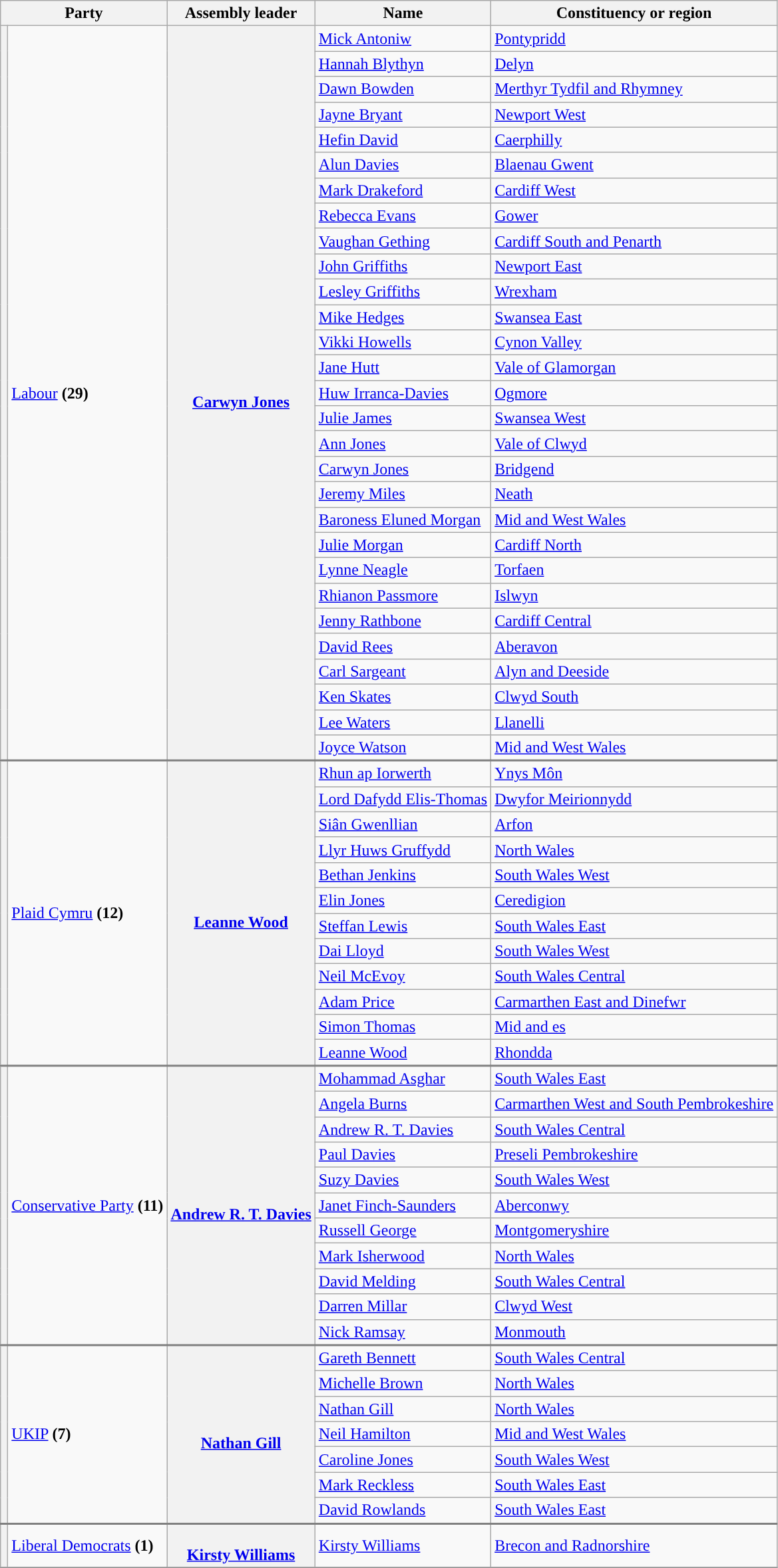<table class="wikitable">
<tr>
<th colspan="2">Party</th>
<th>Assembly leader</th>
<th>Name</th>
<th>Constituency or region</th>
</tr>
<tr>
<th rowspan="29" style="background-color: "></th>
<td rowspan="29"><a href='#'>Labour</a> <strong>(29)</strong></td>
<th rowspan="29"><br><a href='#'>Carwyn Jones</a></th>
<td><a href='#'>Mick Antoniw</a></td>
<td><a href='#'>Pontypridd</a></td>
</tr>
<tr>
<td><a href='#'>Hannah Blythyn</a></td>
<td><a href='#'>Delyn</a></td>
</tr>
<tr>
<td><a href='#'>Dawn Bowden</a></td>
<td><a href='#'>Merthyr Tydfil and Rhymney</a></td>
</tr>
<tr>
<td><a href='#'>Jayne Bryant</a></td>
<td><a href='#'>Newport West</a></td>
</tr>
<tr>
<td><a href='#'>Hefin David</a></td>
<td><a href='#'>Caerphilly</a></td>
</tr>
<tr>
<td><a href='#'>Alun Davies</a></td>
<td><a href='#'>Blaenau Gwent</a></td>
</tr>
<tr>
<td><a href='#'>Mark Drakeford</a></td>
<td><a href='#'>Cardiff West</a></td>
</tr>
<tr>
<td><a href='#'>Rebecca Evans</a></td>
<td><a href='#'>Gower</a></td>
</tr>
<tr>
<td><a href='#'>Vaughan Gething</a></td>
<td><a href='#'>Cardiff South and Penarth</a></td>
</tr>
<tr>
<td><a href='#'>John Griffiths</a></td>
<td><a href='#'>Newport East</a></td>
</tr>
<tr>
<td><a href='#'>Lesley Griffiths</a></td>
<td><a href='#'>Wrexham</a></td>
</tr>
<tr>
<td><a href='#'>Mike Hedges</a></td>
<td><a href='#'>Swansea East</a></td>
</tr>
<tr>
<td><a href='#'>Vikki Howells</a></td>
<td><a href='#'>Cynon Valley</a></td>
</tr>
<tr>
<td><a href='#'>Jane Hutt</a></td>
<td><a href='#'>Vale of Glamorgan</a></td>
</tr>
<tr>
<td><a href='#'>Huw Irranca-Davies</a></td>
<td><a href='#'>Ogmore</a></td>
</tr>
<tr>
<td><a href='#'>Julie James</a></td>
<td><a href='#'>Swansea West</a></td>
</tr>
<tr>
<td><a href='#'>Ann Jones</a></td>
<td><a href='#'>Vale of Clwyd</a></td>
</tr>
<tr>
<td><a href='#'>Carwyn Jones</a></td>
<td><a href='#'>Bridgend</a></td>
</tr>
<tr>
<td><a href='#'>Jeremy Miles</a></td>
<td><a href='#'>Neath</a></td>
</tr>
<tr>
<td><a href='#'>Baroness Eluned Morgan</a></td>
<td><a href='#'>Mid and West Wales</a></td>
</tr>
<tr>
<td><a href='#'>Julie Morgan</a></td>
<td><a href='#'>Cardiff North</a></td>
</tr>
<tr>
<td><a href='#'>Lynne Neagle</a></td>
<td><a href='#'>Torfaen</a></td>
</tr>
<tr>
<td><a href='#'>Rhianon Passmore</a></td>
<td><a href='#'>Islwyn</a></td>
</tr>
<tr>
<td><a href='#'>Jenny Rathbone</a></td>
<td><a href='#'>Cardiff Central</a></td>
</tr>
<tr>
<td><a href='#'>David Rees</a></td>
<td><a href='#'>Aberavon</a></td>
</tr>
<tr>
<td><a href='#'>Carl Sargeant</a></td>
<td><a href='#'>Alyn and Deeside</a></td>
</tr>
<tr>
<td><a href='#'>Ken Skates</a></td>
<td><a href='#'>Clwyd South</a></td>
</tr>
<tr>
<td><a href='#'>Lee Waters</a></td>
<td><a href='#'>Llanelli</a></td>
</tr>
<tr style="border-bottom: 2px solid gray;">
<td><a href='#'>Joyce Watson</a></td>
<td><a href='#'>Mid and West Wales</a></td>
</tr>
<tr>
<th rowspan="12" style="background-color: "></th>
<td rowspan="12"><a href='#'>Plaid Cymru</a> <strong>(12)</strong></td>
<th rowspan="12"><br><a href='#'>Leanne Wood</a></th>
<td><a href='#'>Rhun ap Iorwerth</a></td>
<td><a href='#'>Ynys Môn</a></td>
</tr>
<tr>
<td><a href='#'>Lord Dafydd Elis-Thomas</a></td>
<td><a href='#'>Dwyfor Meirionnydd</a></td>
</tr>
<tr>
<td><a href='#'>Siân Gwenllian</a></td>
<td><a href='#'>Arfon</a></td>
</tr>
<tr>
<td><a href='#'>Llyr Huws Gruffydd</a></td>
<td><a href='#'>North Wales</a></td>
</tr>
<tr>
<td><a href='#'>Bethan Jenkins</a></td>
<td><a href='#'>South Wales West</a></td>
</tr>
<tr>
<td><a href='#'>Elin Jones</a></td>
<td><a href='#'>Ceredigion</a></td>
</tr>
<tr>
<td><a href='#'>Steffan Lewis</a></td>
<td><a href='#'>South Wales East</a></td>
</tr>
<tr>
<td><a href='#'>Dai Lloyd</a></td>
<td><a href='#'>South Wales West</a></td>
</tr>
<tr>
<td><a href='#'>Neil McEvoy</a></td>
<td><a href='#'>South Wales Central</a></td>
</tr>
<tr>
<td><a href='#'>Adam Price</a></td>
<td><a href='#'>Carmarthen East and Dinefwr</a></td>
</tr>
<tr>
<td><a href='#'>Simon Thomas</a></td>
<td><a href='#'>Mid and es</a></td>
</tr>
<tr style="border-bottom: 2px solid gray;">
<td><a href='#'>Leanne Wood</a></td>
<td><a href='#'>Rhondda</a></td>
</tr>
<tr>
<th rowspan="11" style="background-color: "></th>
<td rowspan="11"><a href='#'>Conservative Party</a> <strong>(11)</strong></td>
<th rowspan="11"><br><a href='#'>Andrew R. T. Davies</a></th>
<td><a href='#'>Mohammad Asghar</a></td>
<td><a href='#'>South Wales East</a></td>
</tr>
<tr>
<td><a href='#'>Angela Burns</a></td>
<td><a href='#'>Carmarthen West and South Pembrokeshire</a></td>
</tr>
<tr>
<td><a href='#'>Andrew R. T. Davies</a></td>
<td><a href='#'>South Wales Central</a></td>
</tr>
<tr>
<td><a href='#'>Paul Davies</a></td>
<td><a href='#'>Preseli Pembrokeshire</a></td>
</tr>
<tr>
<td><a href='#'>Suzy Davies</a></td>
<td><a href='#'>South Wales West</a></td>
</tr>
<tr>
<td><a href='#'>Janet Finch-Saunders</a></td>
<td><a href='#'>Aberconwy</a></td>
</tr>
<tr>
<td><a href='#'>Russell George</a></td>
<td><a href='#'>Montgomeryshire</a></td>
</tr>
<tr>
<td><a href='#'>Mark Isherwood</a></td>
<td><a href='#'>North Wales</a></td>
</tr>
<tr>
<td><a href='#'>David Melding</a></td>
<td><a href='#'>South Wales Central</a></td>
</tr>
<tr>
<td><a href='#'>Darren Millar</a></td>
<td><a href='#'>Clwyd West</a></td>
</tr>
<tr style="border-bottom: 2px solid gray;">
<td><a href='#'>Nick Ramsay</a></td>
<td><a href='#'>Monmouth</a></td>
</tr>
<tr>
<th rowspan="7" style="background-color: "></th>
<td rowspan="7"><a href='#'>UKIP</a> <strong>(7)</strong></td>
<th rowspan="7"><br><a href='#'>Nathan Gill</a></th>
<td><a href='#'>Gareth Bennett</a></td>
<td><a href='#'>South Wales Central</a></td>
</tr>
<tr>
<td><a href='#'>Michelle Brown</a></td>
<td><a href='#'>North Wales</a></td>
</tr>
<tr>
<td><a href='#'>Nathan Gill</a></td>
<td><a href='#'>North Wales</a></td>
</tr>
<tr>
<td><a href='#'>Neil Hamilton</a></td>
<td><a href='#'>Mid and West Wales</a></td>
</tr>
<tr>
<td><a href='#'>Caroline Jones</a></td>
<td><a href='#'>South Wales West</a></td>
</tr>
<tr>
<td><a href='#'>Mark Reckless</a></td>
<td><a href='#'>South Wales East</a></td>
</tr>
<tr style="border-bottom: 2px solid gray;">
<td><a href='#'>David Rowlands</a></td>
<td><a href='#'>South Wales East</a></td>
</tr>
<tr style="border-bottom: 2px solid gray;">
<th rowspan="1" style="background-color: "></th>
<td rowspan="1"><a href='#'>Liberal Democrats</a> <strong>(1)</strong></td>
<th><br><a href='#'>Kirsty Williams</a></th>
<td><a href='#'>Kirsty Williams</a></td>
<td><a href='#'>Brecon and Radnorshire</a></td>
</tr>
<tr>
</tr>
</table>
